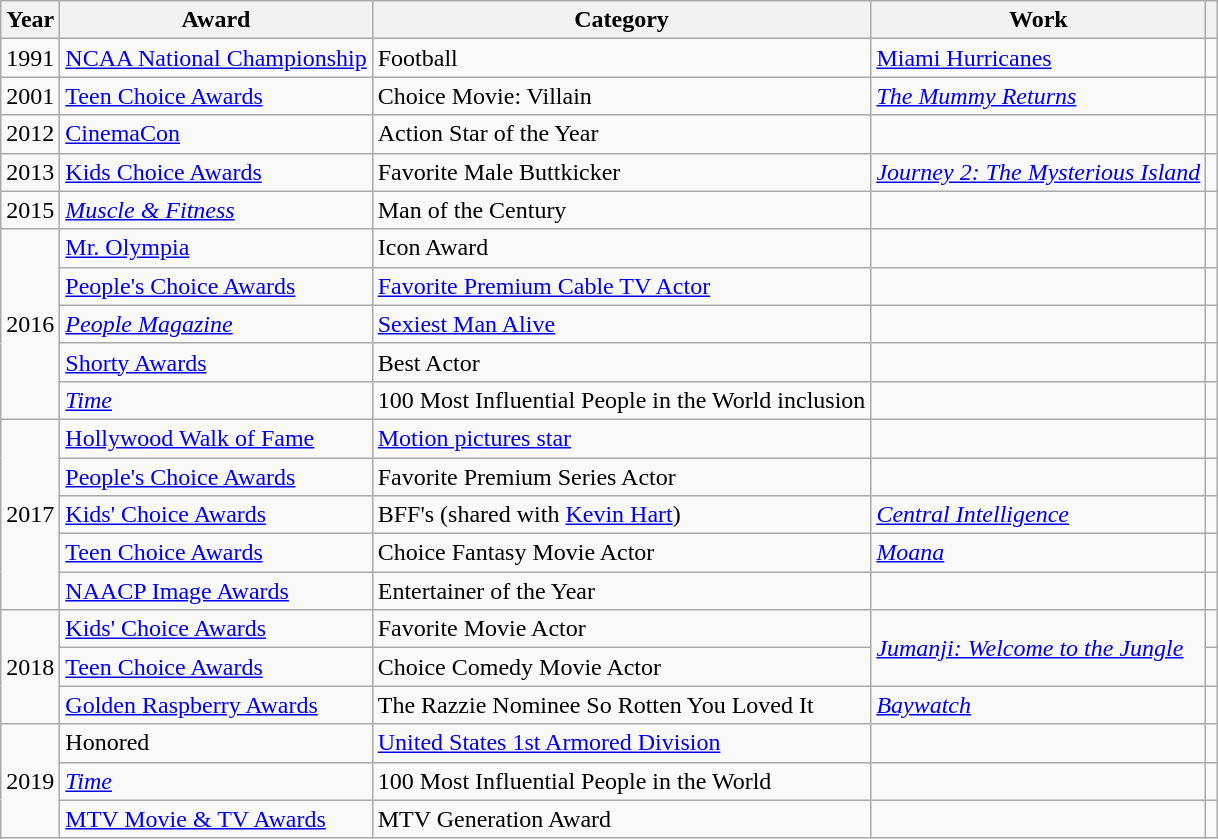<table class="wikitable sortable">
<tr>
<th>Year</th>
<th>Award</th>
<th>Category</th>
<th>Work</th>
<th class=unsortable></th>
</tr>
<tr>
<td>1991</td>
<td><a href='#'>NCAA National Championship</a></td>
<td>Football</td>
<td><a href='#'>Miami Hurricanes</a></td>
<td></td>
</tr>
<tr>
<td>2001</td>
<td><a href='#'>Teen Choice Awards</a></td>
<td>Choice Movie: Villain</td>
<td><em><a href='#'>The Mummy Returns</a></em></td>
<td></td>
</tr>
<tr>
<td>2012</td>
<td><a href='#'>CinemaCon</a></td>
<td>Action Star of the Year</td>
<td></td>
<td></td>
</tr>
<tr>
<td>2013</td>
<td><a href='#'>Kids Choice Awards</a></td>
<td>Favorite Male Buttkicker</td>
<td><em><a href='#'>Journey 2: The Mysterious Island</a></em></td>
<td></td>
</tr>
<tr>
<td>2015</td>
<td><em><a href='#'>Muscle & Fitness</a></em></td>
<td>Man of the Century</td>
<td></td>
<td></td>
</tr>
<tr>
<td rowspan="5">2016</td>
<td><a href='#'>Mr. Olympia</a></td>
<td>Icon Award</td>
<td></td>
<td></td>
</tr>
<tr>
<td><a href='#'>People's Choice Awards</a></td>
<td><a href='#'>Favorite Premium Cable TV Actor</a></td>
<td></td>
<td></td>
</tr>
<tr>
<td><em><a href='#'>People Magazine</a></em></td>
<td><a href='#'>Sexiest Man Alive</a></td>
<td></td>
<td></td>
</tr>
<tr>
<td><a href='#'>Shorty Awards</a></td>
<td>Best Actor</td>
<td></td>
<td></td>
</tr>
<tr>
<td><em><a href='#'>Time</a></em></td>
<td>100 Most Influential People in the World inclusion</td>
<td></td>
<td></td>
</tr>
<tr>
<td rowspan="5">2017</td>
<td><a href='#'>Hollywood Walk of Fame</a></td>
<td><a href='#'>Motion pictures star</a></td>
<td></td>
<td><br></td>
</tr>
<tr>
<td><a href='#'>People's Choice Awards</a></td>
<td>Favorite Premium Series Actor</td>
<td></td>
<td></td>
</tr>
<tr>
<td><a href='#'>Kids' Choice Awards</a></td>
<td>BFF's (shared with <a href='#'>Kevin Hart</a>)</td>
<td><em><a href='#'>Central Intelligence</a></em></td>
<td></td>
</tr>
<tr>
<td><a href='#'>Teen Choice Awards</a></td>
<td>Choice Fantasy Movie Actor</td>
<td><em><a href='#'>Moana</a></em></td>
<td></td>
</tr>
<tr>
<td><a href='#'>NAACP Image Awards</a></td>
<td>Entertainer of the Year</td>
<td></td>
<td></td>
</tr>
<tr>
<td rowspan="3">2018</td>
<td><a href='#'>Kids' Choice Awards</a></td>
<td>Favorite Movie Actor</td>
<td rowspan="2"><em><a href='#'>Jumanji: Welcome to the Jungle</a></em></td>
<td></td>
</tr>
<tr>
<td><a href='#'>Teen Choice Awards</a></td>
<td>Choice Comedy Movie Actor</td>
<td></td>
</tr>
<tr>
<td><a href='#'>Golden Raspberry Awards</a></td>
<td>The Razzie Nominee So Rotten You Loved It</td>
<td><em><a href='#'>Baywatch</a></em></td>
<td><br></td>
</tr>
<tr>
<td rowspan="3">2019</td>
<td>Honored</td>
<td><a href='#'>United States 1st Armored Division</a></td>
<td></td>
<td></td>
</tr>
<tr>
<td><em><a href='#'>Time</a></em></td>
<td>100 Most Influential People in the World</td>
<td></td>
<td></td>
</tr>
<tr>
<td><a href='#'>MTV Movie & TV Awards</a></td>
<td>MTV Generation Award</td>
<td></td>
<td></td>
</tr>
</table>
